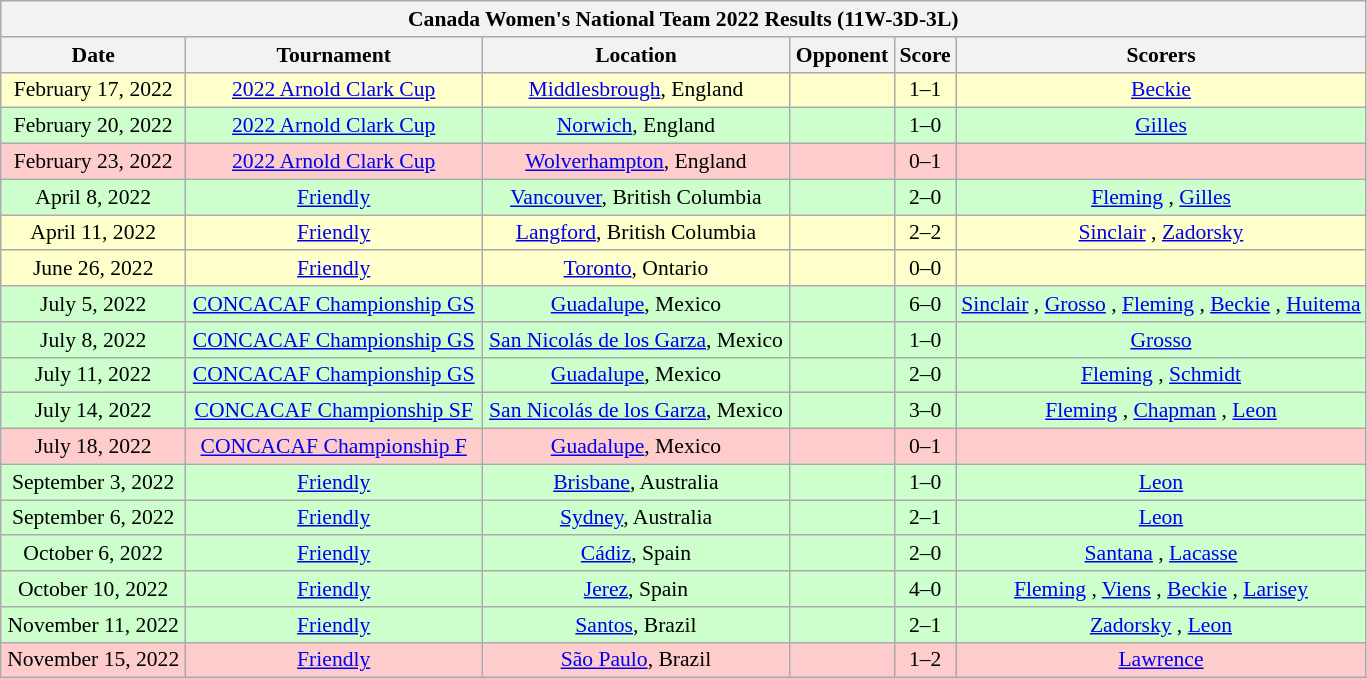<table class="wikitable collapsible collapsed" style="font-size:90%">
<tr>
<th colspan="6"><strong>Canada Women's National Team 2022 Results   (11W-3D-3L)</strong></th>
</tr>
<tr>
<th>Date</th>
<th>Tournament</th>
<th>Location</th>
<th>Opponent</th>
<th>Score</th>
<th width=30%>Scorers</th>
</tr>
<tr style="background:#ffc;">
<td style="text-align: center;">February 17, 2022</td>
<td style="text-align: center;"><a href='#'>2022 Arnold Clark Cup</a></td>
<td style="text-align: center;"><a href='#'>Middlesbrough</a>, England</td>
<td></td>
<td style="text-align: center;">1–1</td>
<td style="text-align: center;"><a href='#'>Beckie</a> </td>
</tr>
<tr style="background:#cfc;">
<td style="text-align: center;">February 20, 2022</td>
<td style="text-align: center;"><a href='#'>2022 Arnold Clark Cup</a></td>
<td style="text-align: center;"><a href='#'>Norwich</a>, England</td>
<td></td>
<td style="text-align: center;">1–0</td>
<td style="text-align: center;"><a href='#'>Gilles</a> </td>
</tr>
<tr style="background:#fcc;">
<td style="text-align: center;">February 23, 2022</td>
<td style="text-align: center;"><a href='#'>2022 Arnold Clark Cup</a></td>
<td style="text-align: center;"><a href='#'>Wolverhampton</a>, England</td>
<td></td>
<td style="text-align: center;">0–1</td>
<td style="text-align: center;"></td>
</tr>
<tr style="background:#cfc;">
<td style="text-align: center;">April 8, 2022</td>
<td style="text-align: center;"><a href='#'>Friendly</a></td>
<td style="text-align: center;"><a href='#'>Vancouver</a>, British Columbia</td>
<td></td>
<td style="text-align: center;">2–0</td>
<td style="text-align: center;"><a href='#'>Fleming</a> , <a href='#'>Gilles</a> </td>
</tr>
<tr style="background:#ffc;">
<td style="text-align: center;">April 11, 2022</td>
<td style="text-align: center;"><a href='#'>Friendly</a></td>
<td style="text-align: center;"><a href='#'>Langford</a>, British Columbia</td>
<td></td>
<td style="text-align: center;">2–2</td>
<td style="text-align: center;"><a href='#'>Sinclair</a> , <a href='#'>Zadorsky</a> </td>
</tr>
<tr style="background:#ffc;">
<td style="text-align: center;">June 26, 2022</td>
<td style="text-align: center;"><a href='#'>Friendly</a></td>
<td style="text-align: center;"><a href='#'>Toronto</a>, Ontario</td>
<td></td>
<td style="text-align: center;">0–0</td>
<td style="text-align: center;"></td>
</tr>
<tr style="background:#cfc;">
<td style="text-align: center;">July 5, 2022</td>
<td style="text-align: center;"><a href='#'>CONCACAF Championship GS</a></td>
<td style="text-align: center;"><a href='#'>Guadalupe</a>, Mexico</td>
<td></td>
<td style="text-align: center;">6–0</td>
<td style="text-align: center;"><a href='#'>Sinclair</a> , <a href='#'>Grosso</a> , <a href='#'>Fleming</a> , <a href='#'>Beckie</a> , <a href='#'>Huitema</a> </td>
</tr>
<tr style="background:#cfc;">
<td style="text-align: center;">July 8, 2022</td>
<td style="text-align: center;"><a href='#'>CONCACAF Championship GS</a></td>
<td style="text-align: center;"><a href='#'>San Nicolás de los Garza</a>, Mexico</td>
<td></td>
<td style="text-align: center;">1–0</td>
<td style="text-align: center;"><a href='#'>Grosso</a> </td>
</tr>
<tr style="background:#cfc;">
<td style="text-align: center;">July 11, 2022</td>
<td style="text-align: center;"><a href='#'>CONCACAF Championship GS</a></td>
<td style="text-align: center;"><a href='#'>Guadalupe</a>, Mexico</td>
<td></td>
<td style="text-align: center;">2–0</td>
<td style="text-align: center;"><a href='#'>Fleming</a> , <a href='#'>Schmidt</a> </td>
</tr>
<tr style="background:#cfc;">
<td style="text-align: center;">July 14, 2022</td>
<td style="text-align: center;"><a href='#'>CONCACAF Championship SF</a></td>
<td style="text-align: center;"><a href='#'>San Nicolás de los Garza</a>, Mexico</td>
<td></td>
<td style="text-align: center;">3–0</td>
<td style="text-align: center;"><a href='#'>Fleming</a> , <a href='#'>Chapman</a> , <a href='#'>Leon</a> </td>
</tr>
<tr style="background:#fcc;">
<td style="text-align: center;">July 18, 2022</td>
<td style="text-align: center;"><a href='#'>CONCACAF Championship F</a></td>
<td style="text-align: center;"><a href='#'>Guadalupe</a>, Mexico</td>
<td></td>
<td style="text-align: center;">0–1</td>
<td style="text-align: center;"></td>
</tr>
<tr style="background:#cfc;">
<td style="text-align: center;">September 3, 2022</td>
<td style="text-align: center;"><a href='#'>Friendly</a></td>
<td style="text-align: center;"><a href='#'>Brisbane</a>, Australia</td>
<td></td>
<td style="text-align: center;">1–0</td>
<td style="text-align: center;"><a href='#'>Leon</a> </td>
</tr>
<tr style="background:#cfc;">
<td style="text-align: center;">September 6, 2022</td>
<td style="text-align: center;"><a href='#'>Friendly</a></td>
<td style="text-align: center;"><a href='#'>Sydney</a>, Australia</td>
<td></td>
<td style="text-align: center;">2–1</td>
<td style="text-align: center;"><a href='#'>Leon</a> </td>
</tr>
<tr style="background:#cfc;">
<td style="text-align: center;">October 6, 2022</td>
<td style="text-align: center;"><a href='#'>Friendly</a></td>
<td style="text-align: center;"><a href='#'>Cádiz</a>, Spain</td>
<td></td>
<td style="text-align: center;">2–0</td>
<td style="text-align: center;"><a href='#'>Santana</a> , <a href='#'>Lacasse</a> </td>
</tr>
<tr style="background:#cfc;">
<td style="text-align: center;">October 10, 2022</td>
<td style="text-align: center;"><a href='#'>Friendly</a></td>
<td style="text-align: center;"><a href='#'>Jerez</a>, Spain</td>
<td></td>
<td style="text-align: center;">4–0</td>
<td style="text-align: center;"><a href='#'>Fleming</a> , <a href='#'>Viens</a> , <a href='#'>Beckie</a> , <a href='#'>Larisey</a> </td>
</tr>
<tr style="background:#cfc;">
<td style="text-align: center;">November 11, 2022</td>
<td style="text-align: center;"><a href='#'>Friendly</a></td>
<td style="text-align: center;"><a href='#'>Santos</a>, Brazil</td>
<td></td>
<td style="text-align: center;">2–1</td>
<td style="text-align: center;"><a href='#'>Zadorsky</a> , <a href='#'>Leon</a> </td>
</tr>
<tr style="background:#fcc;">
<td style="text-align: center;">November 15, 2022</td>
<td style="text-align: center;"><a href='#'>Friendly</a></td>
<td style="text-align: center;"><a href='#'>São Paulo</a>, Brazil</td>
<td></td>
<td style="text-align: center;">1–2</td>
<td style="text-align: center;"><a href='#'>Lawrence</a> </td>
</tr>
</table>
